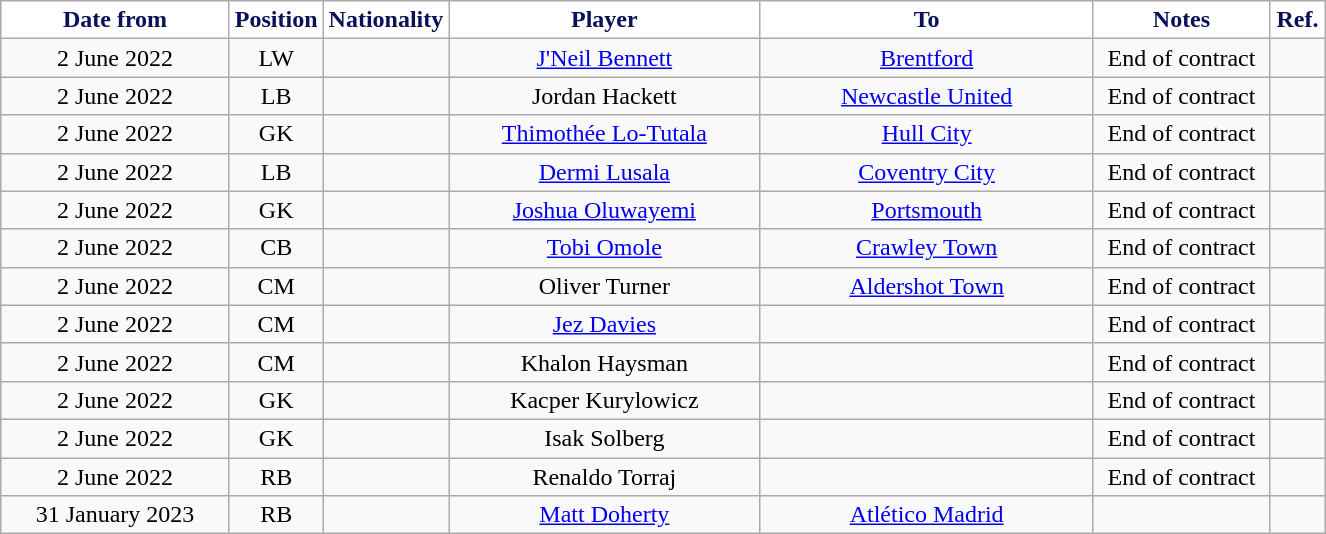<table class="wikitable" style="text-align:center">
<tr>
<th style="background:#FFFFFF; color:#081159; width:145px;">Date from</th>
<th style="background:#FFFFFF; color:#081159; width:50px;">Position</th>
<th style="background:#FFFFFF; color:#081159; width:50px;">Nationality</th>
<th style="background:#FFFFFF; color:#081159; width:200px;">Player</th>
<th style="background:#FFFFFF; color:#081159; width:215px;">To</th>
<th style="background:#FFFFFF; color:#081159; width:110px;">Notes</th>
<th style="background:#FFFFFF; color:#081159; width:30px;">Ref.</th>
</tr>
<tr>
<td>2 June 2022</td>
<td>LW</td>
<td></td>
<td><a href='#'>J'Neil Bennett</a></td>
<td> <a href='#'>Brentford</a></td>
<td>End of contract</td>
<td></td>
</tr>
<tr>
<td>2 June 2022</td>
<td>LB</td>
<td></td>
<td>Jordan Hackett</td>
<td> <a href='#'>Newcastle United</a></td>
<td>End of contract</td>
<td></td>
</tr>
<tr>
<td>2 June 2022</td>
<td>GK</td>
<td></td>
<td><a href='#'>Thimothée Lo-Tutala</a></td>
<td> <a href='#'>Hull City</a></td>
<td>End of contract</td>
<td></td>
</tr>
<tr>
<td>2 June 2022</td>
<td>LB</td>
<td></td>
<td><a href='#'>Dermi Lusala</a></td>
<td> <a href='#'>Coventry City</a></td>
<td>End of contract</td>
<td></td>
</tr>
<tr>
<td>2 June 2022</td>
<td>GK</td>
<td></td>
<td><a href='#'>Joshua Oluwayemi</a></td>
<td> <a href='#'>Portsmouth</a></td>
<td>End of contract</td>
<td></td>
</tr>
<tr>
<td>2 June 2022</td>
<td>CB</td>
<td></td>
<td><a href='#'>Tobi Omole</a></td>
<td> <a href='#'>Crawley Town</a></td>
<td>End of contract</td>
<td></td>
</tr>
<tr>
<td>2 June 2022</td>
<td>CM</td>
<td></td>
<td>Oliver Turner</td>
<td> <a href='#'>Aldershot Town</a></td>
<td>End of contract</td>
<td></td>
</tr>
<tr>
<td>2 June 2022</td>
<td>CM</td>
<td></td>
<td><a href='#'>Jez Davies</a></td>
<td></td>
<td>End of contract</td>
<td></td>
</tr>
<tr>
<td>2 June 2022</td>
<td>CM</td>
<td></td>
<td>Khalon Haysman</td>
<td></td>
<td>End of contract</td>
<td></td>
</tr>
<tr>
<td>2 June 2022</td>
<td>GK</td>
<td></td>
<td>Kacper Kurylowicz</td>
<td></td>
<td>End of contract</td>
<td></td>
</tr>
<tr>
<td>2 June 2022</td>
<td>GK</td>
<td></td>
<td>Isak Solberg</td>
<td></td>
<td>End of contract</td>
<td></td>
</tr>
<tr>
<td>2 June 2022</td>
<td>RB</td>
<td></td>
<td>Renaldo Torraj</td>
<td></td>
<td>End of contract</td>
<td></td>
</tr>
<tr>
<td>31 January 2023</td>
<td>RB</td>
<td></td>
<td><a href='#'>Matt Doherty</a></td>
<td> <a href='#'>Atlético Madrid</a></td>
<td></td>
<td></td>
</tr>
</table>
